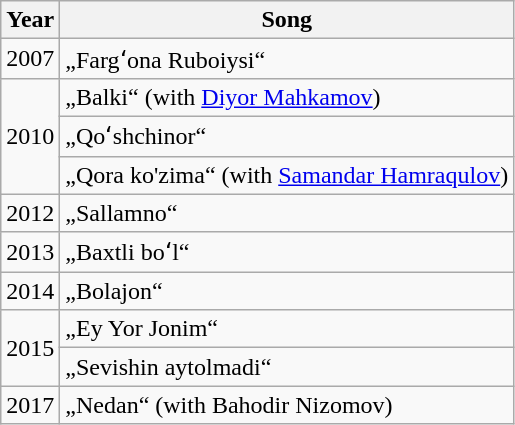<table class="wikitable">
<tr>
<th>Year</th>
<th>Song</th>
</tr>
<tr>
<td>2007</td>
<td>„Fargʻona Ruboiysi“</td>
</tr>
<tr>
<td rowspan="3">2010</td>
<td>„Balki“ (with <a href='#'>Diyor Mahkamov</a>)</td>
</tr>
<tr>
<td>„Qoʻshchinor“</td>
</tr>
<tr>
<td>„Qora ko'zima“ (with <a href='#'>Samandar Hamraqulov</a>)</td>
</tr>
<tr>
<td>2012</td>
<td>„Sallamno“</td>
</tr>
<tr>
<td>2013</td>
<td>„Baxtli boʻl“</td>
</tr>
<tr>
<td>2014</td>
<td>„Bolajon“</td>
</tr>
<tr>
<td rowspan="2">2015</td>
<td>„Ey Yor Jonim“</td>
</tr>
<tr>
<td>„Sevishin aytolmadi“</td>
</tr>
<tr>
<td>2017</td>
<td>„Nedan“ (with Bahodir Nizomov)</td>
</tr>
</table>
